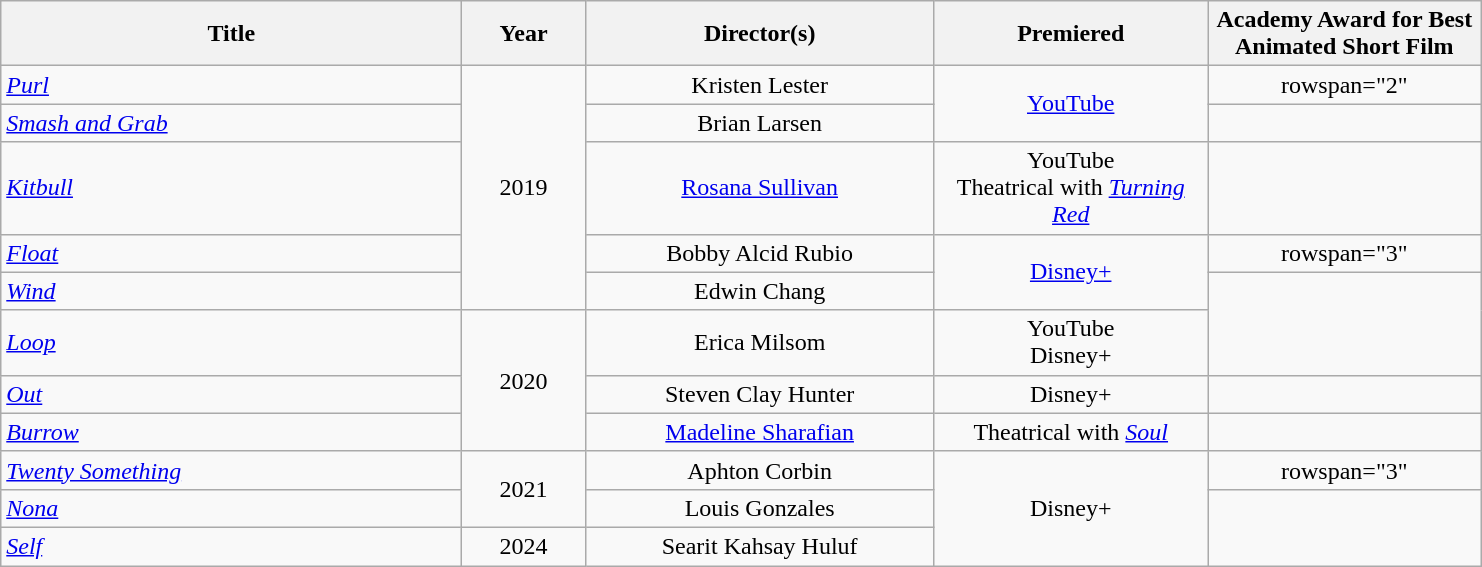<table class="wikitable sortable" style="max-width:1000px; text-align: center;">
<tr>
<th width="300" scope="col">Title</th>
<th width="75" scope="col">Year</th>
<th width="225" scope="col">Director(s)</th>
<th width="175" scope="col">Premiered</th>
<th width="175" scope="col">Academy Award for Best Animated Short Film</th>
</tr>
<tr>
<td align=left><em><a href='#'>Purl</a></em></td>
<td rowspan="5">2019</td>
<td>Kristen Lester</td>
<td rowspan="2"><a href='#'>YouTube</a></td>
<td>rowspan="2" </td>
</tr>
<tr>
<td align=left><em><a href='#'>Smash and Grab</a></em></td>
<td>Brian Larsen</td>
</tr>
<tr>
<td align=left><em><a href='#'>Kitbull</a></em></td>
<td><a href='#'>Rosana Sullivan</a></td>
<td>YouTube<br>Theatrical with <em><a href='#'>Turning Red</a></em></td>
<td></td>
</tr>
<tr>
<td align=left><em><a href='#'>Float</a></em></td>
<td>Bobby Alcid Rubio</td>
<td rowspan="2"><a href='#'>Disney+</a></td>
<td>rowspan="3" </td>
</tr>
<tr>
<td align=left><em><a href='#'>Wind</a></em></td>
<td>Edwin Chang</td>
</tr>
<tr>
<td align=left><em><a href='#'>Loop</a></em></td>
<td rowspan="3">2020</td>
<td>Erica Milsom</td>
<td>YouTube<br>Disney+</td>
</tr>
<tr>
<td align=left><em><a href='#'>Out</a></em></td>
<td>Steven Clay Hunter</td>
<td>Disney+</td>
<td></td>
</tr>
<tr>
<td align=left><em><a href='#'>Burrow</a></em></td>
<td><a href='#'>Madeline Sharafian</a></td>
<td>Theatrical with <em><a href='#'>Soul</a></em></td>
<td></td>
</tr>
<tr>
<td align=left><em><a href='#'>Twenty Something</a></em></td>
<td rowspan="2">2021</td>
<td>Aphton Corbin</td>
<td rowspan="3">Disney+</td>
<td>rowspan="3" </td>
</tr>
<tr>
<td align=left><em><a href='#'>Nona</a></em></td>
<td>Louis Gonzales</td>
</tr>
<tr>
<td align=left><em><a href='#'>Self</a></em></td>
<td>2024</td>
<td>Searit Kahsay Huluf</td>
</tr>
</table>
